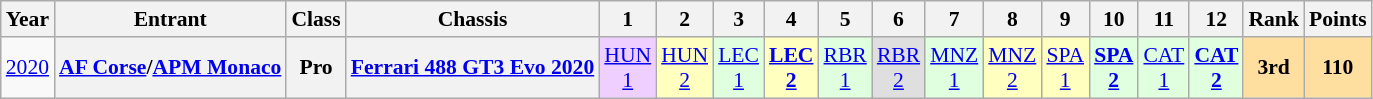<table class="wikitable" style="text-align:center; font-size:90%">
<tr>
<th>Year</th>
<th>Entrant</th>
<th>Class</th>
<th>Chassis</th>
<th>1</th>
<th>2</th>
<th>3</th>
<th>4</th>
<th>5</th>
<th>6</th>
<th>7</th>
<th>8</th>
<th>9</th>
<th>10</th>
<th>11</th>
<th>12</th>
<th>Rank</th>
<th>Points</th>
</tr>
<tr>
<td><a href='#'>2020</a></td>
<th><a href='#'>AF Corse</a>/<a href='#'>APM Monaco</a></th>
<th>Pro</th>
<th><a href='#'>Ferrari 488 GT3 Evo 2020</a></th>
<td style="background:#EFCFFF;"><a href='#'>HUN<br>1</a><br></td>
<td style="background:#FFFFBF;"><a href='#'>HUN<br>2</a><br></td>
<td style="background:#DFFFDF;"><a href='#'>LEC<br>1</a><br></td>
<td style="background:#FFFFBF;"><strong><a href='#'>LEC<br>2</a></strong><br></td>
<td style="background:#DFFFDF;"><a href='#'>RBR<br>1</a><br></td>
<td style="background:#DFDFDF;"><a href='#'>RBR<br>2</a><br></td>
<td style="background:#DFFFDF;"><a href='#'>MNZ<br>1</a><br></td>
<td style="background:#FFFFBF;"><a href='#'>MNZ<br>2</a><br></td>
<td style="background:#FFFFBF;"><a href='#'>SPA<br>1</a><br></td>
<td style="background:#DFFFDF;"><strong><a href='#'>SPA<br>2</a></strong><br></td>
<td style="background:#DFFFDF;"><a href='#'>CAT<br>1</a><br></td>
<td style="background:#DFFFDF;"><strong><a href='#'>CAT<br>2</a></strong><br></td>
<th style="background:#FFDF9F;">3rd</th>
<th style="background:#FFDF9F;">110</th>
</tr>
</table>
